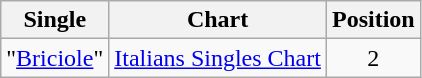<table class="wikitable">
<tr>
<th>Single</th>
<th>Chart</th>
<th>Position</th>
</tr>
<tr>
<td>"<a href='#'>Briciole</a>"</td>
<td><a href='#'>Italians Singles Chart</a></td>
<td align="center">2</td>
</tr>
</table>
